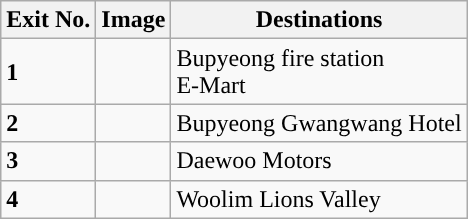<table class="wikitable">
<tr>
<th>Exit No.</th>
<th>Image</th>
<th>Destinations</th>
</tr>
<tr>
<td><strong>1</strong></td>
<td></td>
<td>Bupyeong fire station<br>E-Mart</td>
</tr>
<tr>
<td><strong>2</strong></td>
<td></td>
<td>Bupyeong Gwangwang Hotel</td>
</tr>
<tr>
<td><strong>3</strong></td>
<td></td>
<td>Daewoo Motors</td>
</tr>
<tr>
<td><strong>4</strong></td>
<td></td>
<td>Woolim Lions Valley</td>
</tr>
</table>
